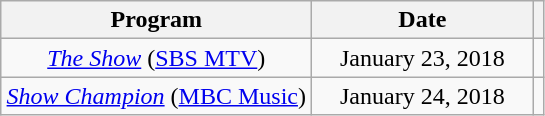<table class="wikitable" style="text-align:center">
<tr>
<th width="200">Program</th>
<th width="140">Date</th>
<th></th>
</tr>
<tr>
<td><em><a href='#'>The Show</a></em> (<a href='#'>SBS MTV</a>)</td>
<td>January 23, 2018</td>
<td></td>
</tr>
<tr>
<td><em><a href='#'>Show Champion</a></em> (<a href='#'>MBC Music</a>)</td>
<td>January 24, 2018</td>
<td></td>
</tr>
</table>
